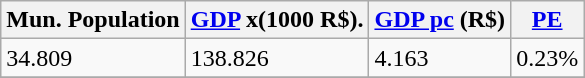<table class="wikitable" border="1">
<tr>
<th>Mun. Population </th>
<th><a href='#'>GDP</a> x(1000 R$).</th>
<th><a href='#'>GDP pc</a> (R$)</th>
<th><a href='#'>PE</a></th>
</tr>
<tr>
<td>34.809</td>
<td>138.826</td>
<td>4.163</td>
<td>0.23%</td>
</tr>
<tr>
</tr>
</table>
